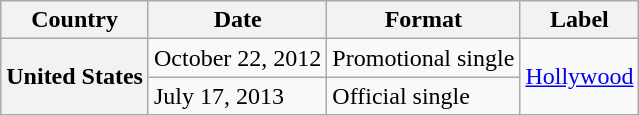<table class="wikitable plainrowheaders">
<tr>
<th scope="col">Country</th>
<th scope="col">Date</th>
<th scope="col">Format</th>
<th scope="col">Label</th>
</tr>
<tr>
<th scope="row" rowspan="2">United States</th>
<td>October 22, 2012</td>
<td>Promotional single</td>
<td rowspan="2"><a href='#'>Hollywood</a></td>
</tr>
<tr>
<td>July 17, 2013</td>
<td>Official single</td>
</tr>
</table>
